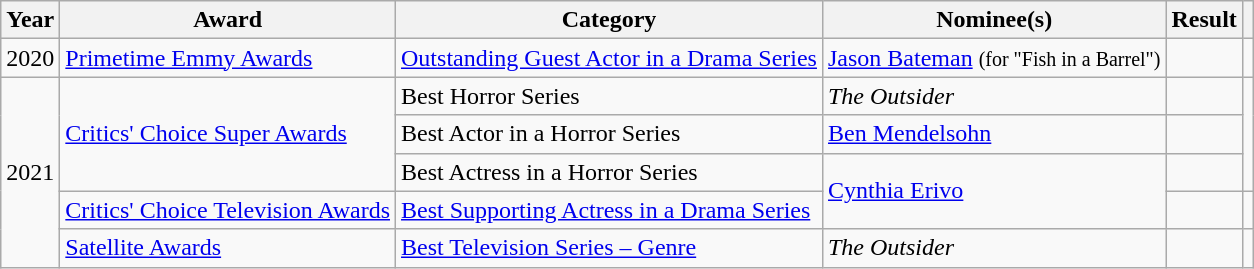<table class="wikitable sortable">
<tr>
<th>Year</th>
<th>Award</th>
<th>Category</th>
<th>Nominee(s)</th>
<th>Result</th>
<th></th>
</tr>
<tr>
<td align="center">2020</td>
<td><a href='#'>Primetime Emmy Awards</a></td>
<td><a href='#'>Outstanding Guest Actor in a Drama Series</a></td>
<td><a href='#'>Jason Bateman</a> <small>(for "Fish in a Barrel")</small></td>
<td></td>
<td align="center"></td>
</tr>
<tr>
<td rowspan="5" align="center">2021</td>
<td rowspan="3"><a href='#'>Critics' Choice Super Awards</a></td>
<td>Best Horror Series</td>
<td><em>The Outsider</em></td>
<td></td>
<td rowspan="3" align="center"></td>
</tr>
<tr>
<td>Best Actor in a Horror Series</td>
<td><a href='#'>Ben Mendelsohn</a></td>
<td></td>
</tr>
<tr>
<td>Best Actress in a Horror Series</td>
<td rowspan="2"><a href='#'>Cynthia Erivo</a></td>
<td></td>
</tr>
<tr>
<td><a href='#'>Critics' Choice Television Awards</a></td>
<td><a href='#'>Best Supporting Actress in a Drama Series</a></td>
<td></td>
<td align="center"></td>
</tr>
<tr>
<td><a href='#'>Satellite Awards</a></td>
<td><a href='#'>Best Television Series – Genre</a></td>
<td><em>The Outsider</em></td>
<td></td>
<td align="center"></td>
</tr>
</table>
